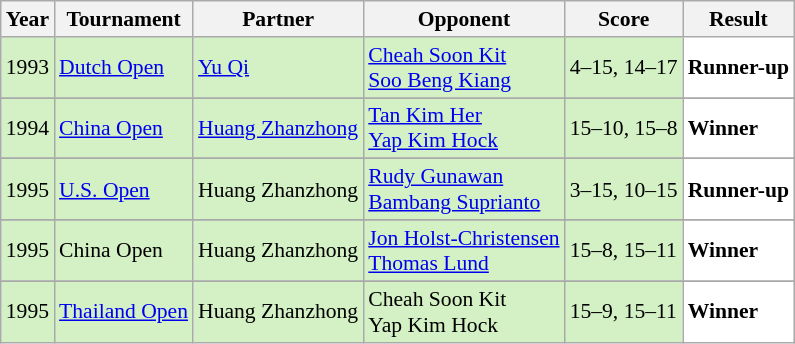<table class="sortable wikitable" style="font-size: 90%;">
<tr>
<th>Year</th>
<th>Tournament</th>
<th>Partner</th>
<th>Opponent</th>
<th>Score</th>
<th>Result</th>
</tr>
<tr style="background:#D4F1C5">
<td align="center">1993</td>
<td align="left"><a href='#'>Dutch Open</a></td>
<td align="left"> <a href='#'>Yu Qi</a></td>
<td align="left"> <a href='#'>Cheah Soon Kit</a> <br>  <a href='#'>Soo Beng Kiang</a></td>
<td align="left">4–15, 14–17</td>
<td style="text-align:left; background:white"> <strong>Runner-up</strong></td>
</tr>
<tr>
</tr>
<tr style="background:#D4F1C5">
<td align="center">1994</td>
<td align="left"><a href='#'>China Open</a></td>
<td align="left"> <a href='#'>Huang Zhanzhong</a></td>
<td align="left"> <a href='#'>Tan Kim Her</a> <br>  <a href='#'>Yap Kim Hock</a></td>
<td align="left">15–10, 15–8</td>
<td style="text-align:left; background:white"> <strong>Winner</strong></td>
</tr>
<tr>
</tr>
<tr style="background:#D4F1C5">
<td align="center">1995</td>
<td align="left"><a href='#'>U.S. Open</a></td>
<td align="left"> Huang Zhanzhong</td>
<td align="left"> <a href='#'>Rudy Gunawan</a> <br>  <a href='#'>Bambang Suprianto</a></td>
<td align="left">3–15, 10–15</td>
<td style="text-align:left; background:white"> <strong>Runner-up</strong></td>
</tr>
<tr>
</tr>
<tr style="background:#D4F1C5">
<td align="center">1995</td>
<td align="left">China Open</td>
<td align="left"> Huang Zhanzhong</td>
<td align="left"> <a href='#'>Jon Holst-Christensen</a> <br>  <a href='#'>Thomas Lund</a></td>
<td align="left">15–8, 15–11</td>
<td style="text-align:left; background:white"> <strong>Winner</strong></td>
</tr>
<tr>
</tr>
<tr style="background:#D4F1C5">
<td align="center">1995</td>
<td align="left"><a href='#'>Thailand Open</a></td>
<td align="left"> Huang Zhanzhong</td>
<td align="left"> Cheah Soon Kit <br>  Yap Kim Hock</td>
<td align="left">15–9, 15–11</td>
<td style="text-align:left; background:white"> <strong>Winner</strong></td>
</tr>
</table>
